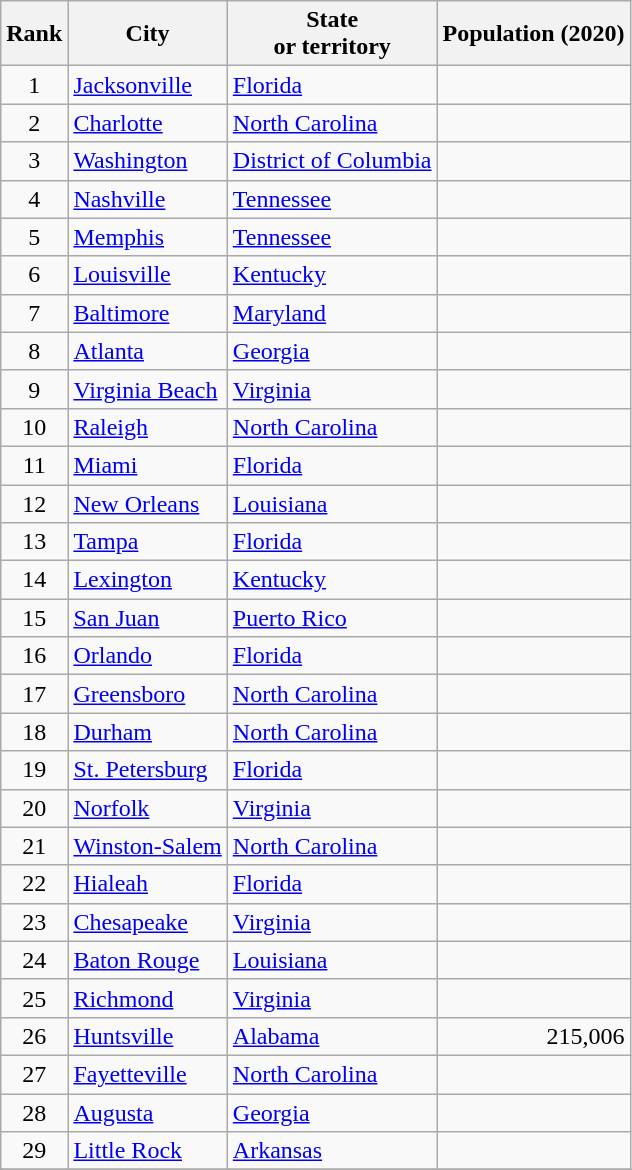<table class="wikitable sortable">
<tr>
<th>Rank</th>
<th>City</th>
<th>State<br>or territory</th>
<th>Population (2020)</th>
</tr>
<tr>
<td align=center>1</td>
<td><a href='#'>Jacksonville</a></td>
<td><a href='#'>Florida</a></td>
<td align=right></td>
</tr>
<tr>
<td align=center>2</td>
<td><a href='#'>Charlotte</a></td>
<td><a href='#'>North Carolina</a></td>
<td align=right></td>
</tr>
<tr>
<td align=center>3</td>
<td><a href='#'>Washington</a></td>
<td><a href='#'>District of Columbia</a></td>
<td align=right></td>
</tr>
<tr>
<td align=center>4</td>
<td><a href='#'>Nashville</a></td>
<td><a href='#'>Tennessee</a></td>
<td align=right></td>
</tr>
<tr>
<td align=center>5</td>
<td><a href='#'>Memphis</a></td>
<td><a href='#'>Tennessee</a></td>
<td align=right></td>
</tr>
<tr>
<td align=center>6</td>
<td><a href='#'>Louisville</a></td>
<td><a href='#'>Kentucky</a></td>
<td align=right></td>
</tr>
<tr>
<td align=center>7</td>
<td><a href='#'>Baltimore</a></td>
<td><a href='#'>Maryland</a></td>
<td align=right></td>
</tr>
<tr>
<td align=center>8</td>
<td><a href='#'>Atlanta</a></td>
<td><a href='#'>Georgia</a></td>
<td align=right></td>
</tr>
<tr>
<td align=center>9</td>
<td><a href='#'>Virginia Beach</a></td>
<td><a href='#'>Virginia</a></td>
<td align=right></td>
</tr>
<tr>
<td align=center>10</td>
<td><a href='#'>Raleigh</a></td>
<td><a href='#'>North Carolina</a></td>
<td align=right></td>
</tr>
<tr>
<td align=center>11</td>
<td><a href='#'>Miami</a></td>
<td><a href='#'>Florida</a></td>
<td align=right></td>
</tr>
<tr>
<td align=center>12</td>
<td><a href='#'>New Orleans</a></td>
<td><a href='#'>Louisiana</a></td>
<td align=right></td>
</tr>
<tr>
<td align=center>13</td>
<td><a href='#'>Tampa</a></td>
<td><a href='#'>Florida</a></td>
<td align=right></td>
</tr>
<tr>
<td align=center>14</td>
<td><a href='#'>Lexington</a></td>
<td><a href='#'>Kentucky</a></td>
<td align=right></td>
</tr>
<tr>
<td align=center>15</td>
<td><a href='#'>San Juan</a></td>
<td><a href='#'>Puerto Rico</a></td>
<td align=right></td>
</tr>
<tr>
<td align=center>16</td>
<td><a href='#'>Orlando</a></td>
<td><a href='#'>Florida</a></td>
<td align=right></td>
</tr>
<tr>
<td align=center>17</td>
<td><a href='#'>Greensboro</a></td>
<td><a href='#'>North Carolina</a></td>
<td align=right></td>
</tr>
<tr>
<td align=center>18</td>
<td><a href='#'>Durham</a></td>
<td><a href='#'>North Carolina</a></td>
<td align=right></td>
</tr>
<tr>
<td align=center>19</td>
<td><a href='#'>St. Petersburg</a></td>
<td><a href='#'>Florida</a></td>
<td align=right></td>
</tr>
<tr>
<td align=center>20</td>
<td><a href='#'>Norfolk</a></td>
<td><a href='#'>Virginia</a></td>
<td align=right></td>
</tr>
<tr>
<td align=center>21</td>
<td><a href='#'>Winston-Salem</a></td>
<td><a href='#'>North Carolina</a></td>
<td align=right></td>
</tr>
<tr>
<td align=center>22</td>
<td><a href='#'>Hialeah</a></td>
<td><a href='#'>Florida</a></td>
<td align=right></td>
</tr>
<tr>
<td align=center>23</td>
<td><a href='#'>Chesapeake</a></td>
<td><a href='#'>Virginia</a></td>
<td align=right></td>
</tr>
<tr>
<td align=center>24</td>
<td><a href='#'>Baton Rouge</a></td>
<td><a href='#'>Louisiana</a></td>
<td align=right></td>
</tr>
<tr>
<td align=center>25</td>
<td><a href='#'>Richmond</a></td>
<td><a href='#'>Virginia</a></td>
<td align=right></td>
</tr>
<tr>
<td align=center>26</td>
<td><a href='#'>Huntsville</a></td>
<td><a href='#'>Alabama</a></td>
<td align=right>215,006</td>
</tr>
<tr>
<td align=center>27</td>
<td><a href='#'>Fayetteville</a></td>
<td><a href='#'>North Carolina</a></td>
<td align=right></td>
</tr>
<tr>
<td align=center>28</td>
<td><a href='#'>Augusta</a></td>
<td><a href='#'>Georgia</a></td>
<td align=right></td>
</tr>
<tr>
<td align=center>29</td>
<td><a href='#'>Little Rock</a></td>
<td><a href='#'>Arkansas</a></td>
<td align=right></td>
</tr>
<tr>
</tr>
</table>
